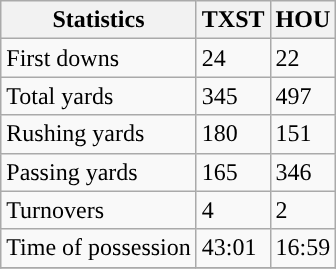<table class="wikitable">
<tr>
<th>Statistics</th>
<th>TXST</th>
<th>HOU</th>
</tr>
<tr>
<td>First downs</td>
<td>24</td>
<td>22</td>
</tr>
<tr>
<td>Total yards</td>
<td>345</td>
<td>497</td>
</tr>
<tr>
<td>Rushing yards</td>
<td>180</td>
<td>151</td>
</tr>
<tr>
<td>Passing yards</td>
<td>165</td>
<td>346</td>
</tr>
<tr>
<td>Turnovers</td>
<td>4</td>
<td>2</td>
</tr>
<tr>
<td>Time of possession</td>
<td>43:01</td>
<td>16:59</td>
</tr>
<tr>
</tr>
</table>
